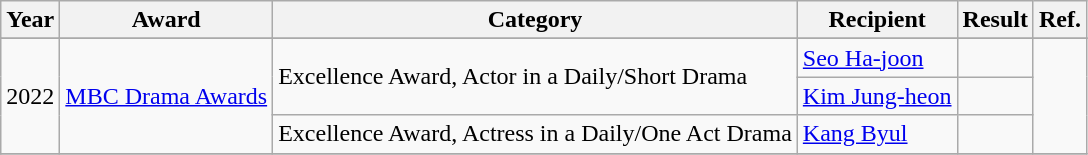<table class="wikitable">
<tr>
<th>Year</th>
<th>Award</th>
<th>Category</th>
<th>Recipient</th>
<th>Result</th>
<th>Ref.</th>
</tr>
<tr>
</tr>
<tr>
<td rowspan=3>2022</td>
<td rowspan=3><a href='#'>MBC Drama Awards</a></td>
<td rowspan=2>Excellence Award, Actor in a Daily/Short Drama</td>
<td><a href='#'>Seo Ha-joon</a></td>
<td></td>
<td style="text-align:center" rowspan=3></td>
</tr>
<tr>
<td><a href='#'>Kim Jung-heon</a></td>
<td></td>
</tr>
<tr>
<td>Excellence Award, Actress in a Daily/One Act Drama</td>
<td><a href='#'>Kang Byul</a></td>
<td></td>
</tr>
<tr>
</tr>
</table>
